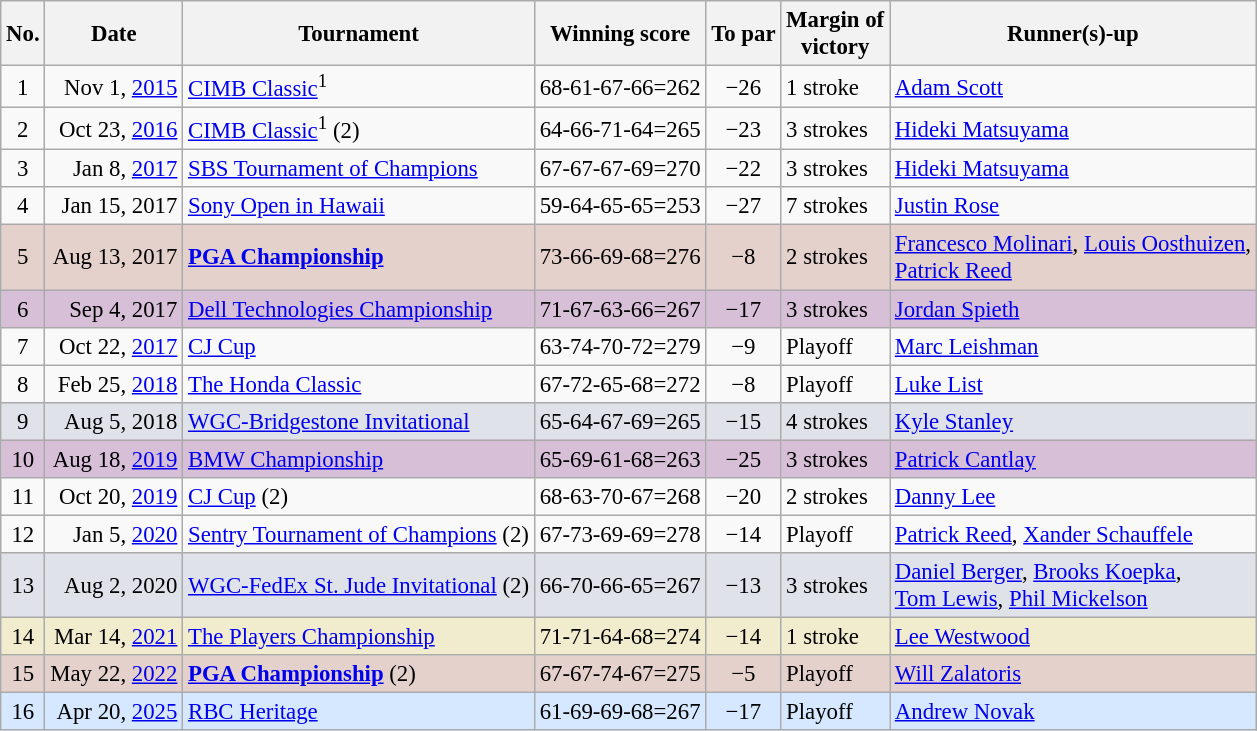<table class="wikitable" style="font-size:95%;">
<tr>
<th>No.</th>
<th>Date</th>
<th>Tournament</th>
<th>Winning score</th>
<th>To par</th>
<th>Margin of<br>victory</th>
<th>Runner(s)-up</th>
</tr>
<tr>
<td align=center>1</td>
<td align=right>Nov 1, <a href='#'>2015</a></td>
<td><a href='#'>CIMB Classic</a><sup>1</sup></td>
<td align=right>68-61-67-66=262</td>
<td align=center>−26</td>
<td>1 stroke</td>
<td> <a href='#'>Adam Scott</a></td>
</tr>
<tr>
<td align=center>2</td>
<td align=right>Oct 23, <a href='#'>2016</a></td>
<td><a href='#'>CIMB Classic</a><sup>1</sup> (2)</td>
<td align=right>64-66-71-64=265</td>
<td align=center>−23</td>
<td>3 strokes</td>
<td> <a href='#'>Hideki Matsuyama</a></td>
</tr>
<tr>
<td align=center>3</td>
<td align=right>Jan 8, <a href='#'>2017</a></td>
<td><a href='#'>SBS Tournament of Champions</a></td>
<td align=right>67-67-67-69=270</td>
<td align=center>−22</td>
<td>3 strokes</td>
<td> <a href='#'>Hideki Matsuyama</a></td>
</tr>
<tr>
<td align=center>4</td>
<td align=right>Jan 15, 2017</td>
<td><a href='#'>Sony Open in Hawaii</a></td>
<td align=right>59-64-65-65=253</td>
<td align=center>−27</td>
<td>7 strokes</td>
<td> <a href='#'>Justin Rose</a></td>
</tr>
<tr style="background:#e5d1cb;">
<td align=center>5</td>
<td align=right>Aug 13, 2017</td>
<td><strong><a href='#'>PGA Championship</a></strong></td>
<td align=right>73-66-69-68=276</td>
<td align=center>−8</td>
<td>2 strokes</td>
<td> <a href='#'>Francesco Molinari</a>,  <a href='#'>Louis Oosthuizen</a>,<br> <a href='#'>Patrick Reed</a></td>
</tr>
<tr style="background:thistle;">
<td align=center>6</td>
<td align=right>Sep 4, 2017</td>
<td><a href='#'>Dell Technologies Championship</a></td>
<td align=right>71-67-63-66=267</td>
<td align=center>−17</td>
<td>3 strokes</td>
<td> <a href='#'>Jordan Spieth</a></td>
</tr>
<tr>
<td align=center>7</td>
<td align=right>Oct 22, <a href='#'>2017</a></td>
<td><a href='#'>CJ Cup</a></td>
<td align=right>63-74-70-72=279</td>
<td align=center>−9</td>
<td>Playoff</td>
<td> <a href='#'>Marc Leishman</a></td>
</tr>
<tr>
<td align=center>8</td>
<td align=right>Feb 25, <a href='#'>2018</a></td>
<td><a href='#'>The Honda Classic</a></td>
<td align=right>67-72-65-68=272</td>
<td align=center>−8</td>
<td>Playoff</td>
<td> <a href='#'>Luke List</a></td>
</tr>
<tr style="background:#dfe2e9;">
<td align=center>9</td>
<td align=right>Aug 5, 2018</td>
<td><a href='#'>WGC-Bridgestone Invitational</a></td>
<td align=right>65-64-67-69=265</td>
<td align=center>−15</td>
<td>4 strokes</td>
<td> <a href='#'>Kyle Stanley</a></td>
</tr>
<tr style="background:thistle;">
<td align=center>10</td>
<td align=right>Aug 18, <a href='#'>2019</a></td>
<td><a href='#'>BMW Championship</a></td>
<td align=right>65-69-61-68=263</td>
<td align=center>−25</td>
<td>3 strokes</td>
<td> <a href='#'>Patrick Cantlay</a></td>
</tr>
<tr>
<td align=center>11</td>
<td align=right>Oct 20, <a href='#'>2019</a></td>
<td><a href='#'>CJ Cup</a> (2)</td>
<td align=right>68-63-70-67=268</td>
<td align=center>−20</td>
<td>2 strokes</td>
<td> <a href='#'>Danny Lee</a></td>
</tr>
<tr>
<td align=center>12</td>
<td align=right>Jan 5, <a href='#'>2020</a></td>
<td><a href='#'>Sentry Tournament of Champions</a> (2)</td>
<td align=right>67-73-69-69=278</td>
<td align=center>−14</td>
<td>Playoff</td>
<td> <a href='#'>Patrick Reed</a>,  <a href='#'>Xander Schauffele</a></td>
</tr>
<tr style="background:#dfe2e9;">
<td align=center>13</td>
<td align=right>Aug 2, 2020</td>
<td><a href='#'>WGC-FedEx St. Jude Invitational</a> (2)</td>
<td align=right>66-70-66-65=267</td>
<td align=center>−13</td>
<td>3 strokes</td>
<td> <a href='#'>Daniel Berger</a>,  <a href='#'>Brooks Koepka</a>,<br> <a href='#'>Tom Lewis</a>,  <a href='#'>Phil Mickelson</a></td>
</tr>
<tr style="background:#f2ecce;">
<td align=center>14</td>
<td align=right>Mar 14, <a href='#'>2021</a></td>
<td><a href='#'>The Players Championship</a></td>
<td align=right>71-71-64-68=274</td>
<td align=center>−14</td>
<td>1 stroke</td>
<td> <a href='#'>Lee Westwood</a></td>
</tr>
<tr style="background:#e5d1cb;">
<td align=center>15</td>
<td align=right>May 22, <a href='#'>2022</a></td>
<td><strong><a href='#'>PGA Championship</a></strong> (2)</td>
<td align=right>67-67-74-67=275</td>
<td align=center>−5</td>
<td>Playoff</td>
<td> <a href='#'>Will Zalatoris</a></td>
</tr>
<tr style="background:#D6E8FF;">
<td align=center>16</td>
<td align=right>Apr 20, <a href='#'>2025</a></td>
<td><a href='#'>RBC Heritage</a></td>
<td align=right>61-69-69-68=267</td>
<td align=center>−17</td>
<td>Playoff</td>
<td> <a href='#'>Andrew Novak</a></td>
</tr>
</table>
